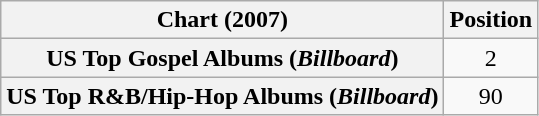<table class="wikitable sortable plainrowheaders" style="text-align:center">
<tr>
<th scope="col">Chart (2007)</th>
<th scope="col">Position</th>
</tr>
<tr>
<th scope="row">US Top Gospel Albums (<em>Billboard</em>)</th>
<td>2</td>
</tr>
<tr>
<th scope="row">US Top R&B/Hip-Hop Albums (<em>Billboard</em>)</th>
<td>90</td>
</tr>
</table>
